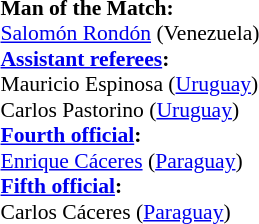<table style="width:50%; font-size:90%;">
<tr>
<td><br><strong>Man of the Match:</strong>
<br><a href='#'>Salomón Rondón</a> (Venezuela)<br><strong><a href='#'>Assistant referees</a>:</strong>
<br>Mauricio Espinosa (<a href='#'>Uruguay</a>)
<br>Carlos Pastorino (<a href='#'>Uruguay</a>)
<br><strong><a href='#'>Fourth official</a>:</strong>
<br><a href='#'>Enrique Cáceres</a> (<a href='#'>Paraguay</a>)
<br><strong><a href='#'>Fifth official</a>:</strong>
<br>Carlos Cáceres (<a href='#'>Paraguay</a>)</td>
</tr>
</table>
